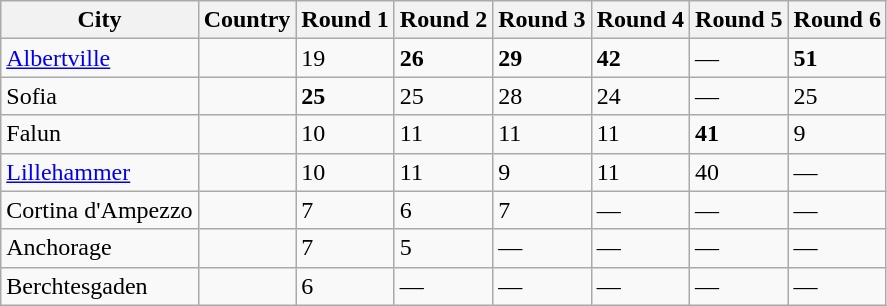<table class=wikitable>
<tr>
<th>City</th>
<th>Country</th>
<th>Round 1</th>
<th>Round 2</th>
<th>Round 3</th>
<th>Round 4</th>
<th>Round 5</th>
<th>Round 6</th>
</tr>
<tr>
<td><a href='#'>Albertville</a></td>
<td></td>
<td>19</td>
<td><strong>26</strong></td>
<td><strong>29</strong></td>
<td><strong>42</strong></td>
<td>—</td>
<td><strong>51</strong></td>
</tr>
<tr>
<td>Sofia</td>
<td></td>
<td><strong>25</strong></td>
<td>25</td>
<td>28</td>
<td>24</td>
<td>—</td>
<td>25</td>
</tr>
<tr>
<td>Falun</td>
<td></td>
<td>10</td>
<td>11</td>
<td>11</td>
<td>11</td>
<td><strong>41</strong></td>
<td>9</td>
</tr>
<tr>
<td><a href='#'>Lillehammer</a></td>
<td></td>
<td>10</td>
<td>11</td>
<td>9</td>
<td>11</td>
<td>40</td>
<td>—</td>
</tr>
<tr>
<td>Cortina d'Ampezzo</td>
<td></td>
<td>7</td>
<td>6</td>
<td>7</td>
<td>—</td>
<td>—</td>
<td>—</td>
</tr>
<tr>
<td>Anchorage</td>
<td></td>
<td>7</td>
<td>5</td>
<td>—</td>
<td>—</td>
<td>—</td>
<td>—</td>
</tr>
<tr>
<td>Berchtesgaden</td>
<td></td>
<td>6</td>
<td>—</td>
<td>—</td>
<td>—</td>
<td>—</td>
<td>—</td>
</tr>
</table>
